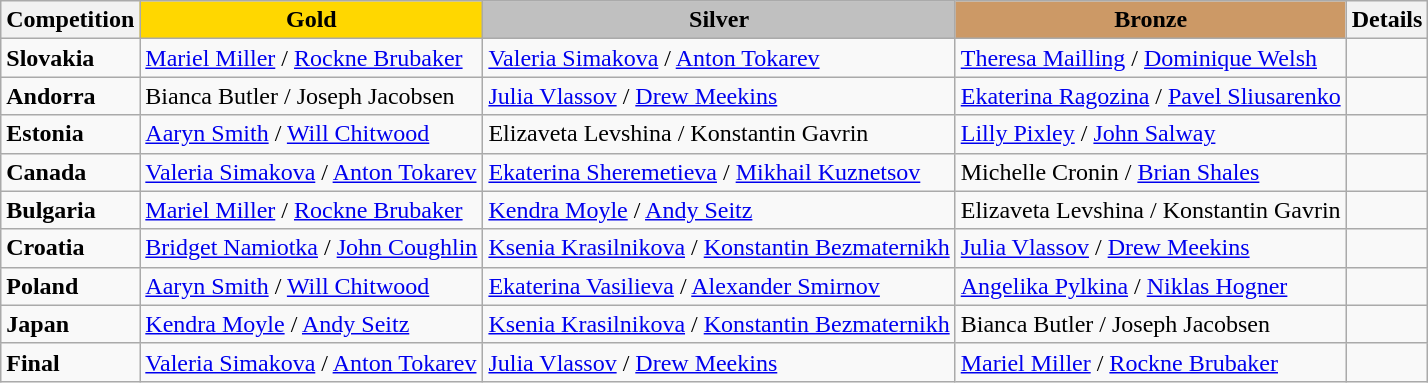<table class="wikitable">
<tr>
<th>Competition</th>
<td align=center bgcolor=gold><strong>Gold</strong></td>
<td align=center bgcolor=silver><strong>Silver</strong></td>
<td align=center bgcolor=cc9966><strong>Bronze</strong></td>
<th>Details</th>
</tr>
<tr>
<td><strong>Slovakia</strong></td>
<td> <a href='#'>Mariel Miller</a> / <a href='#'>Rockne Brubaker</a></td>
<td> <a href='#'>Valeria Simakova</a> / <a href='#'>Anton Tokarev</a></td>
<td> <a href='#'>Theresa Mailling</a> / <a href='#'>Dominique Welsh</a></td>
<td></td>
</tr>
<tr>
<td><strong>Andorra</strong></td>
<td> Bianca Butler / Joseph Jacobsen</td>
<td> <a href='#'>Julia Vlassov</a> / <a href='#'>Drew Meekins</a></td>
<td> <a href='#'>Ekaterina Ragozina</a> / <a href='#'>Pavel Sliusarenko</a></td>
<td></td>
</tr>
<tr>
<td><strong>Estonia</strong></td>
<td> <a href='#'>Aaryn Smith</a> / <a href='#'>Will Chitwood</a></td>
<td> Elizaveta Levshina / Konstantin Gavrin</td>
<td> <a href='#'>Lilly Pixley</a> / <a href='#'>John Salway</a></td>
<td></td>
</tr>
<tr>
<td><strong>Canada</strong></td>
<td> <a href='#'>Valeria Simakova</a> / <a href='#'>Anton Tokarev</a></td>
<td> <a href='#'>Ekaterina Sheremetieva</a> / <a href='#'>Mikhail Kuznetsov</a></td>
<td> Michelle Cronin / <a href='#'>Brian Shales</a></td>
<td></td>
</tr>
<tr>
<td><strong>Bulgaria</strong></td>
<td> <a href='#'>Mariel Miller</a> / <a href='#'>Rockne Brubaker</a></td>
<td> <a href='#'>Kendra Moyle</a> / <a href='#'>Andy Seitz</a></td>
<td> Elizaveta Levshina / Konstantin Gavrin</td>
<td></td>
</tr>
<tr>
<td><strong>Croatia</strong></td>
<td> <a href='#'>Bridget Namiotka</a> / <a href='#'>John Coughlin</a></td>
<td> <a href='#'>Ksenia Krasilnikova</a> / <a href='#'>Konstantin Bezmaternikh</a></td>
<td> <a href='#'>Julia Vlassov</a> / <a href='#'>Drew Meekins</a></td>
<td></td>
</tr>
<tr>
<td><strong>Poland</strong></td>
<td> <a href='#'>Aaryn Smith</a> / <a href='#'>Will Chitwood</a></td>
<td> <a href='#'>Ekaterina Vasilieva</a> / <a href='#'>Alexander Smirnov</a></td>
<td> <a href='#'>Angelika Pylkina</a> / <a href='#'>Niklas Hogner</a></td>
<td></td>
</tr>
<tr>
<td><strong>Japan</strong></td>
<td> <a href='#'>Kendra Moyle</a> / <a href='#'>Andy Seitz</a></td>
<td> <a href='#'>Ksenia Krasilnikova</a> / <a href='#'>Konstantin Bezmaternikh</a></td>
<td> Bianca Butler / Joseph Jacobsen</td>
<td></td>
</tr>
<tr>
<td><strong>Final</strong></td>
<td> <a href='#'>Valeria Simakova</a> / <a href='#'>Anton Tokarev</a></td>
<td> <a href='#'>Julia Vlassov</a> / <a href='#'>Drew Meekins</a></td>
<td> <a href='#'>Mariel Miller</a> / <a href='#'>Rockne Brubaker</a></td>
<td></td>
</tr>
</table>
